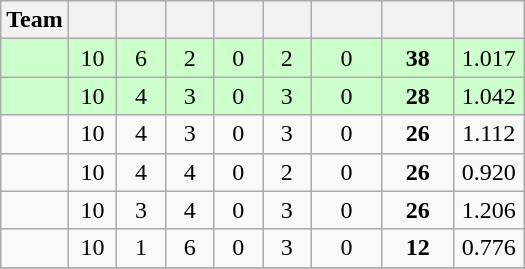<table class="wikitable" style="text-align:center;">
<tr>
<th>Team</th>
<th style="width:25px"></th>
<th style="width:25px"></th>
<th style="width:25px"></th>
<th style="width:25px"></th>
<th style="width:25px"></th>
<th style="width:40px"></th>
<th style="width:40px"></th>
<th style="width:40px"></th>
</tr>
<tr style="background:#cfc">
<td style="text-align:left;"></td>
<td>10</td>
<td>6</td>
<td>2</td>
<td>0</td>
<td>2</td>
<td>0</td>
<td><strong>38</strong></td>
<td>1.017</td>
</tr>
<tr style="background:#cfc">
<td style="text-align:left;"></td>
<td>10</td>
<td>4</td>
<td>3</td>
<td>0</td>
<td>3</td>
<td>0</td>
<td><strong>28</strong></td>
<td>1.042</td>
</tr>
<tr>
<td style="text-align:left;"></td>
<td>10</td>
<td>4</td>
<td>3</td>
<td>0</td>
<td>3</td>
<td>0</td>
<td><strong>26</strong></td>
<td>1.112</td>
</tr>
<tr>
<td style="text-align:left;"></td>
<td>10</td>
<td>4</td>
<td>4</td>
<td>0</td>
<td>2</td>
<td>0</td>
<td><strong>26</strong></td>
<td>0.920</td>
</tr>
<tr>
<td style="text-align:left;"></td>
<td>10</td>
<td>3</td>
<td>4</td>
<td>0</td>
<td>3</td>
<td>0</td>
<td><strong>26</strong></td>
<td>1.206</td>
</tr>
<tr>
<td style="text-align:left;"></td>
<td>10</td>
<td>1</td>
<td>6</td>
<td>0</td>
<td>3</td>
<td>0</td>
<td><strong>12</strong></td>
<td>0.776</td>
</tr>
<tr>
</tr>
</table>
